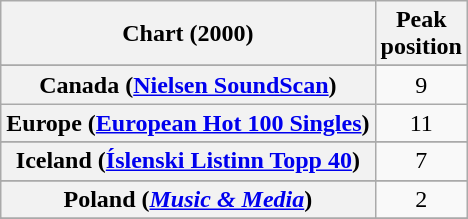<table class="wikitable sortable plainrowheaders" style="text-align:center">
<tr>
<th scope="col">Chart (2000)</th>
<th scope="col">Peak<br>position</th>
</tr>
<tr>
</tr>
<tr>
</tr>
<tr>
</tr>
<tr>
</tr>
<tr>
</tr>
<tr>
<th scope="row">Canada (<a href='#'>Nielsen SoundScan</a>)</th>
<td>9</td>
</tr>
<tr>
<th scope="row">Europe (<a href='#'>European Hot 100 Singles</a>)</th>
<td>11</td>
</tr>
<tr>
</tr>
<tr>
</tr>
<tr>
<th scope="row">Iceland (<a href='#'>Íslenski Listinn Topp 40</a>)</th>
<td>7</td>
</tr>
<tr>
</tr>
<tr>
</tr>
<tr>
</tr>
<tr>
</tr>
<tr>
</tr>
<tr>
<th scope="row">Poland (<em><a href='#'>Music & Media</a></em>)</th>
<td>2</td>
</tr>
<tr>
</tr>
<tr>
</tr>
<tr>
</tr>
<tr>
</tr>
<tr>
</tr>
<tr>
</tr>
<tr>
</tr>
<tr>
</tr>
<tr>
</tr>
<tr>
</tr>
<tr>
</tr>
</table>
